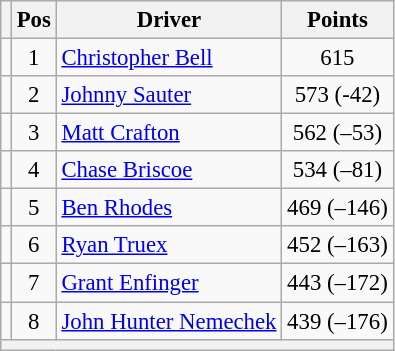<table class="wikitable" style="font-size: 95%;">
<tr>
<th></th>
<th>Pos</th>
<th>Driver</th>
<th>Points</th>
</tr>
<tr>
<td align="left"></td>
<td style="text-align:center;">1</td>
<td><a href='#'>Christopher Bell</a></td>
<td style="text-align:center;">615</td>
</tr>
<tr>
<td align="left"></td>
<td style="text-align:center;">2</td>
<td><a href='#'>Johnny Sauter</a></td>
<td style="text-align:center;">573 (-42)</td>
</tr>
<tr>
<td align="left"></td>
<td style="text-align:center;">3</td>
<td><a href='#'>Matt Crafton</a></td>
<td style="text-align:center;">562 (–53)</td>
</tr>
<tr>
<td align="left"></td>
<td style="text-align:center;">4</td>
<td><a href='#'>Chase Briscoe</a></td>
<td style="text-align:center;">534 (–81)</td>
</tr>
<tr>
<td align="left"></td>
<td style="text-align:center;">5</td>
<td><a href='#'>Ben Rhodes</a></td>
<td style="text-align:center;">469 (–146)</td>
</tr>
<tr>
<td align="left"></td>
<td style="text-align:center;">6</td>
<td><a href='#'>Ryan Truex</a></td>
<td style="text-align:center;">452 (–163)</td>
</tr>
<tr>
<td align="left"></td>
<td style="text-align:center;">7</td>
<td><a href='#'>Grant Enfinger</a></td>
<td style="text-align:center;">443 (–172)</td>
</tr>
<tr>
<td align="left"></td>
<td style="text-align:center;">8</td>
<td><a href='#'>John Hunter Nemechek</a></td>
<td style="text-align:center;">439 (–176)</td>
</tr>
<tr class="sortbottom">
<th colspan="9"></th>
</tr>
</table>
